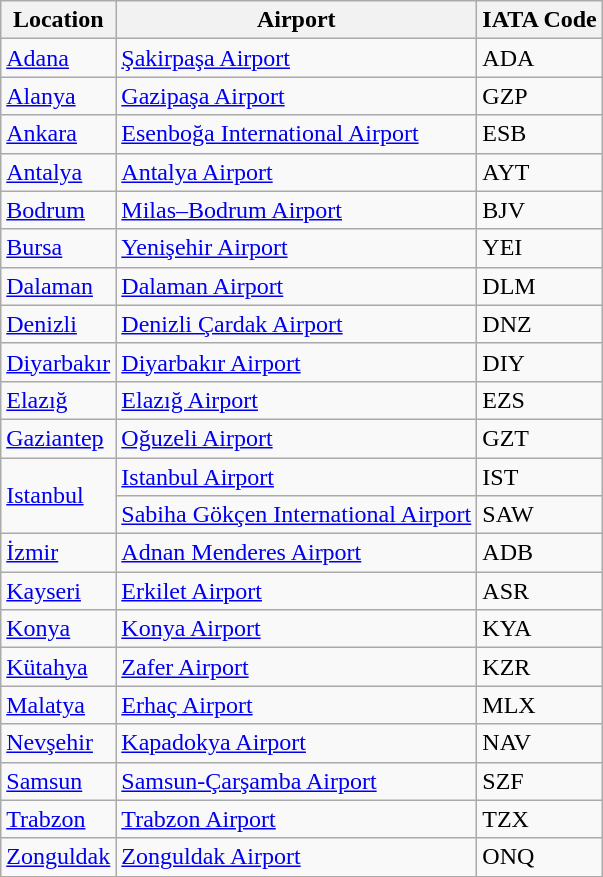<table class="wikitable">
<tr>
<th>Location</th>
<th>Airport</th>
<th>IATA Code</th>
</tr>
<tr>
<td><a href='#'>Adana</a></td>
<td><a href='#'>Şakirpaşa Airport</a></td>
<td>ADA</td>
</tr>
<tr>
<td><a href='#'>Alanya</a></td>
<td><a href='#'>Gazipaşa Airport</a></td>
<td>GZP</td>
</tr>
<tr>
<td><a href='#'>Ankara</a></td>
<td><a href='#'>Esenboğa International Airport</a></td>
<td>ESB</td>
</tr>
<tr>
<td><a href='#'>Antalya</a></td>
<td><a href='#'>Antalya Airport</a></td>
<td>AYT</td>
</tr>
<tr>
<td><a href='#'>Bodrum</a></td>
<td><a href='#'>Milas–Bodrum Airport</a></td>
<td>BJV</td>
</tr>
<tr>
<td><a href='#'>Bursa</a></td>
<td><a href='#'>Yenişehir Airport</a></td>
<td>YEI</td>
</tr>
<tr>
<td><a href='#'>Dalaman</a></td>
<td><a href='#'>Dalaman Airport</a></td>
<td>DLM</td>
</tr>
<tr>
<td><a href='#'>Denizli</a></td>
<td><a href='#'>Denizli Çardak Airport</a></td>
<td>DNZ</td>
</tr>
<tr>
<td><a href='#'>Diyarbakır</a></td>
<td><a href='#'>Diyarbakır Airport</a></td>
<td>DIY</td>
</tr>
<tr>
<td><a href='#'>Elazığ</a></td>
<td><a href='#'>Elazığ Airport</a></td>
<td>EZS</td>
</tr>
<tr>
<td><a href='#'>Gaziantep</a></td>
<td><a href='#'>Oğuzeli Airport</a></td>
<td>GZT</td>
</tr>
<tr>
<td rowspan=2><a href='#'>Istanbul</a></td>
<td><a href='#'>Istanbul Airport</a></td>
<td>IST</td>
</tr>
<tr>
<td><a href='#'>Sabiha Gökçen International Airport</a></td>
<td>SAW</td>
</tr>
<tr>
<td><a href='#'>İzmir</a></td>
<td><a href='#'>Adnan Menderes Airport</a></td>
<td>ADB</td>
</tr>
<tr>
<td><a href='#'>Kayseri</a></td>
<td><a href='#'>Erkilet Airport</a></td>
<td>ASR</td>
</tr>
<tr>
<td><a href='#'>Konya</a></td>
<td><a href='#'>Konya Airport</a></td>
<td>KYA</td>
</tr>
<tr>
<td><a href='#'>Kütahya</a></td>
<td><a href='#'>Zafer Airport</a></td>
<td>KZR</td>
</tr>
<tr>
<td><a href='#'>Malatya</a></td>
<td><a href='#'>Erhaç Airport</a></td>
<td>MLX</td>
</tr>
<tr>
<td><a href='#'>Nevşehir</a></td>
<td><a href='#'>Kapadokya Airport</a></td>
<td>NAV</td>
</tr>
<tr>
<td><a href='#'>Samsun</a></td>
<td><a href='#'>Samsun-Çarşamba Airport</a></td>
<td>SZF</td>
</tr>
<tr>
<td><a href='#'>Trabzon</a></td>
<td><a href='#'>Trabzon Airport</a></td>
<td>TZX</td>
</tr>
<tr>
<td><a href='#'>Zonguldak</a></td>
<td><a href='#'>Zonguldak Airport</a></td>
<td>ONQ</td>
</tr>
</table>
